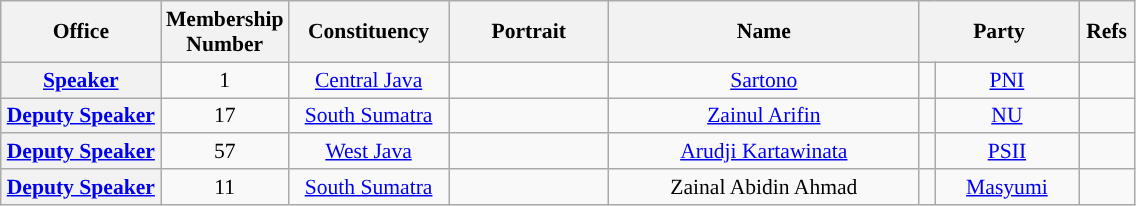<table class="wikitable sortable" style="text-align:center; font-size: 0.9em;">
<tr>
<th width="100">Office</th>
<th width="30">Membership Number</th>
<th width="100">Constituency</th>
<th width="100">Portrait</th>
<th width="200">Name</th>
<th width="100" colspan="2">Party</th>
<th width="30">Refs</th>
</tr>
<tr>
<th scope="row"><a href='#'>Speaker</a></th>
<td>1</td>
<td rowspan="1"><a href='#'>Central Java</a></td>
<td></td>
<td><a href='#'>Sartono</a></td>
<td></td>
<td><a href='#'>PNI</a></td>
<td></td>
</tr>
<tr>
<th scope="row"><a href='#'>Deputy Speaker</a></th>
<td>17</td>
<td rowspan="1"><a href='#'>South Sumatra</a></td>
<td></td>
<td><a href='#'>Zainul Arifin</a></td>
<td></td>
<td><a href='#'>NU</a></td>
<td></td>
</tr>
<tr>
<th scope="row"><a href='#'>Deputy Speaker</a></th>
<td>57</td>
<td rowspan="1"><a href='#'>West Java</a></td>
<td></td>
<td><a href='#'>Arudji Kartawinata</a></td>
<td></td>
<td><a href='#'>PSII</a></td>
<td></td>
</tr>
<tr>
<th scope="row"><a href='#'>Deputy Speaker</a></th>
<td>11</td>
<td rowspan="1"><a href='#'>South Sumatra</a></td>
<td></td>
<td>Zainal Abidin Ahmad</td>
<td></td>
<td><a href='#'>Masyumi</a></td>
<td></td>
</tr>
</table>
